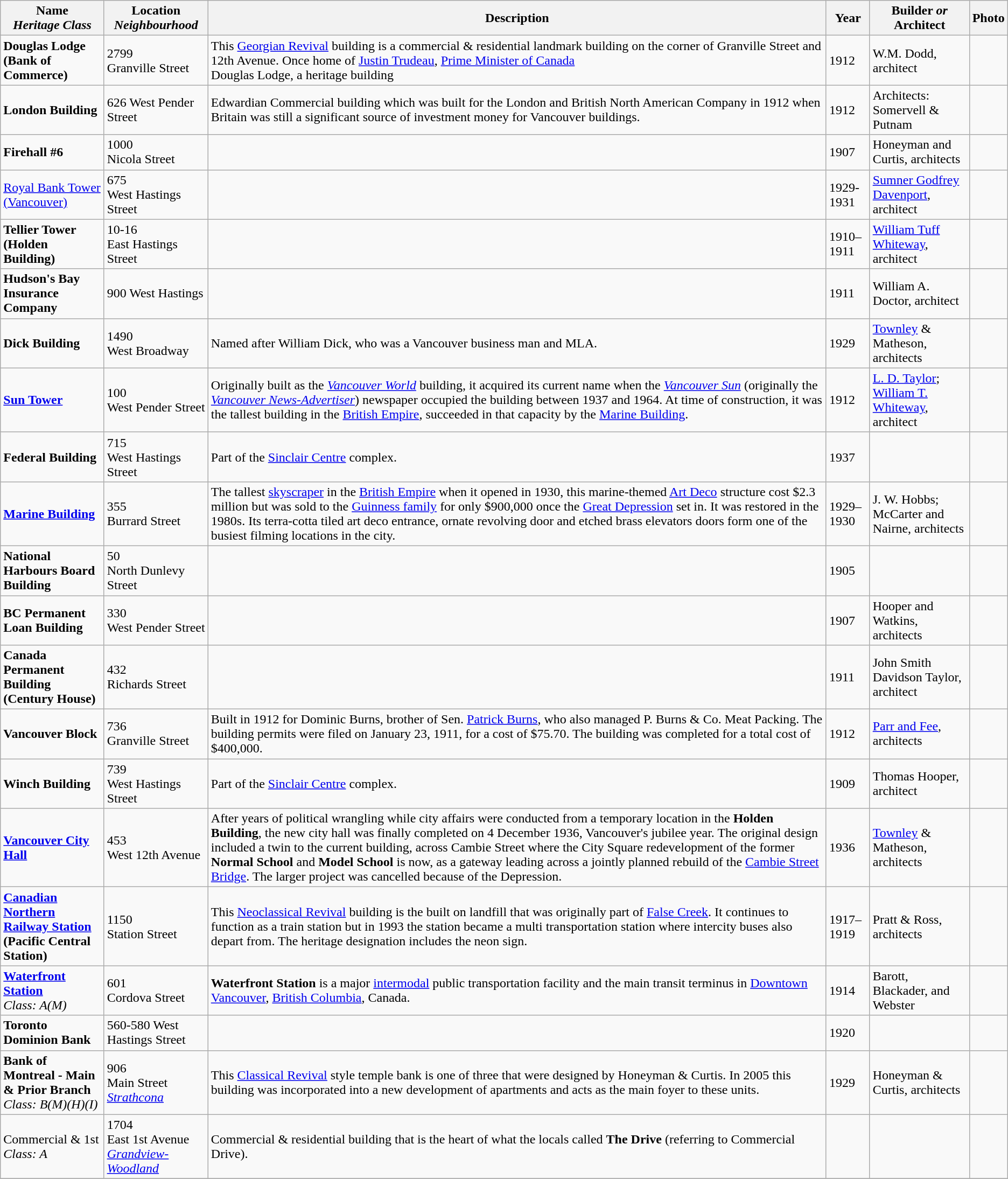<table class="wikitable sortable">
<tr>
<th>Name<br><em>Heritage Class</em></th>
<th>Location<br><em>Neighbourhood</em></th>
<th>Description</th>
<th>Year</th>
<th>Builder <em>or</em><br>Architect </th>
<th>Photo</th>
</tr>
<tr>
<td><strong>Douglas Lodge</strong><br><strong>(Bank of Commerce)</strong></td>
<td>2799<br>Granville Street</td>
<td>This <a href='#'>Georgian Revival</a> building is a commercial & residential landmark building on the corner of Granville Street and 12th Avenue. Once home of <a href='#'>Justin Trudeau</a>, <a href='#'>Prime Minister of Canada</a><br>Douglas Lodge, a heritage building</td>
<td>1912</td>
<td>W.M. Dodd, architect</td>
<td></td>
</tr>
<tr>
<td><strong>London Building</strong></td>
<td>626 West Pender Street</td>
<td>Edwardian Commercial building which was built for the London and British North American Company in 1912 when Britain was still a significant source of investment money for Vancouver buildings.</td>
<td>1912</td>
<td>Architects: Somervell & Putnam</td>
<td></td>
</tr>
<tr>
<td><strong>Firehall #6</strong></td>
<td>1000<br>Nicola Street</td>
<td></td>
<td>1907</td>
<td>Honeyman and Curtis, architects</td>
<td></td>
</tr>
<tr>
<td><a href='#'>Royal Bank Tower (Vancouver)</a></td>
<td>675<br>West Hastings Street</td>
<td></td>
<td>1929-1931</td>
<td><a href='#'>Sumner Godfrey Davenport</a>, architect</td>
<td></td>
</tr>
<tr>
<td><strong>Tellier Tower<br>(Holden Building)</strong></td>
<td>10-16<br>East Hastings Street</td>
<td></td>
<td>1910–1911</td>
<td><a href='#'>William Tuff Whiteway</a>, architect</td>
<td></td>
</tr>
<tr>
<td><strong>Hudson's Bay Insurance Company</strong></td>
<td>900 West Hastings</td>
<td></td>
<td>1911</td>
<td>William A. Doctor, architect</td>
<td></td>
</tr>
<tr>
<td><strong>Dick Building</strong></td>
<td>1490<br>West Broadway</td>
<td>Named after William Dick, who was a Vancouver business man and MLA.</td>
<td>1929</td>
<td><a href='#'>Townley</a> & Matheson, architects</td>
<td><br></td>
</tr>
<tr>
<td><strong><a href='#'>Sun Tower</a></strong></td>
<td>100<br>West Pender Street</td>
<td>Originally built as the <em><a href='#'>Vancouver World</a></em> building, it acquired its current name when the <em><a href='#'>Vancouver Sun</a></em> (originally the <em><a href='#'>Vancouver News-Advertiser</a></em>) newspaper occupied the building between 1937 and 1964. At time of construction, it was the tallest building in the <a href='#'>British Empire</a>, succeeded in that capacity by the <a href='#'>Marine Building</a>.</td>
<td>1912</td>
<td><a href='#'>L. D. Taylor</a>; <a href='#'>William T. Whiteway</a>, architect</td>
<td></td>
</tr>
<tr>
<td><strong>Federal Building</strong></td>
<td>715<br>West Hastings Street</td>
<td>Part of the <a href='#'>Sinclair Centre</a> complex.</td>
<td>1937</td>
<td></td>
<td></td>
</tr>
<tr>
<td><strong><a href='#'>Marine Building</a></strong></td>
<td>355<br>Burrard Street</td>
<td>The tallest <a href='#'>skyscraper</a> in the <a href='#'>British Empire</a> when it opened in 1930, this marine-themed <a href='#'>Art Deco</a> structure cost $2.3 million but was sold to the <a href='#'>Guinness family</a> for only $900,000 once the <a href='#'>Great Depression</a> set in. It was restored in the 1980s. Its terra-cotta tiled art deco entrance, ornate revolving door and etched brass elevators doors form one of the busiest filming locations in the city.</td>
<td>1929–1930</td>
<td>J. W. Hobbs; McCarter and Nairne, architects</td>
<td></td>
</tr>
<tr>
<td><strong>National Harbours Board Building</strong></td>
<td>50<br>North Dunlevy Street</td>
<td></td>
<td>1905</td>
<td></td>
<td></td>
</tr>
<tr>
<td><strong>BC Permanent Loan Building</strong></td>
<td>330<br>West Pender Street</td>
<td></td>
<td>1907</td>
<td>Hooper and Watkins, architects</td>
<td></td>
</tr>
<tr>
<td><strong>Canada Permanent Building<br>(Century House)</strong></td>
<td>432<br>Richards Street</td>
<td></td>
<td>1911</td>
<td>John Smith Davidson Taylor, architect</td>
<td></td>
</tr>
<tr>
<td><strong>Vancouver Block</strong></td>
<td>736<br>Granville Street</td>
<td>Built in 1912 for Dominic Burns, brother of Sen. <a href='#'>Patrick Burns</a>, who also managed P. Burns & Co. Meat Packing. The building permits were filed on January 23, 1911, for a cost of $75.70. The building was completed for a total cost of $400,000.</td>
<td>1912</td>
<td><a href='#'>Parr and Fee</a>, architects</td>
<td></td>
</tr>
<tr>
<td><strong>Winch Building</strong></td>
<td>739<br>West Hastings Street</td>
<td>Part of the <a href='#'>Sinclair Centre</a> complex.</td>
<td>1909</td>
<td>Thomas Hooper, architect</td>
<td></td>
</tr>
<tr>
<td><strong><a href='#'>Vancouver City Hall</a></strong></td>
<td>453<br>West 12th Avenue</td>
<td>After years of political wrangling while city affairs were conducted from a temporary location in the <strong>Holden Building</strong>, the new city hall was finally completed on 4 December 1936, Vancouver's jubilee year. The original design included a twin to the current building, across Cambie Street where the City Square redevelopment of the former <strong>Normal School</strong> and <strong>Model School</strong> is now, as a gateway leading across a jointly planned rebuild of the <a href='#'>Cambie Street Bridge</a>. The larger project was cancelled because of the Depression.</td>
<td>1936</td>
<td><a href='#'>Townley</a> & Matheson, architects</td>
<td></td>
</tr>
<tr>
<td><strong><a href='#'>Canadian Northern Railway Station</a></strong><br><strong>(Pacific Central Station)</strong></td>
<td>1150<br>Station Street</td>
<td>This <a href='#'>Neoclassical Revival</a> building is the built on landfill that was originally part of <a href='#'>False Creek</a>. It continues to function as a train station but in 1993 the station became a multi transportation station where intercity buses also depart from. The heritage designation includes the neon sign.</td>
<td>1917–1919</td>
<td>Pratt & Ross, architects</td>
<td></td>
</tr>
<tr>
<td><strong><a href='#'>Waterfront Station</a></strong><br><em>Class: A(M)</em></td>
<td>601<br>Cordova Street</td>
<td><strong>Waterfront Station</strong> is a major <a href='#'>intermodal</a> public transportation facility and the main transit terminus in <a href='#'>Downtown</a> <a href='#'>Vancouver</a>, <a href='#'>British Columbia</a>, Canada.</td>
<td>1914</td>
<td>Barott, Blackader, and Webster</td>
<td></td>
</tr>
<tr>
<td><strong>Toronto Dominion Bank</strong></td>
<td>560-580 West Hastings Street</td>
<td></td>
<td>1920</td>
<td></td>
<td></td>
</tr>
<tr>
<td><strong>Bank of Montreal - Main & Prior Branch</strong><br><em>Class: B(M)(H)(I)</em></td>
<td>906<br>Main Street<br><em><a href='#'>Strathcona</a></em></td>
<td>This <a href='#'>Classical Revival</a> style temple bank is one of three that were designed by Honeyman & Curtis. In 2005 this building was incorporated into a new development of apartments and acts as the main foyer to these units.</td>
<td>1929</td>
<td>Honeyman & Curtis, architects</td>
<td></td>
</tr>
<tr>
<td>Commercial & 1st<br><em>Class: A</em></td>
<td>1704<br>East 1st Avenue<br><em><a href='#'>Grandview-Woodland</a></em></td>
<td>Commercial & residential building that is the heart of what the locals called <strong>The Drive</strong> (referring to Commercial Drive).</td>
<td></td>
<td></td>
<td></td>
</tr>
<tr>
</tr>
</table>
